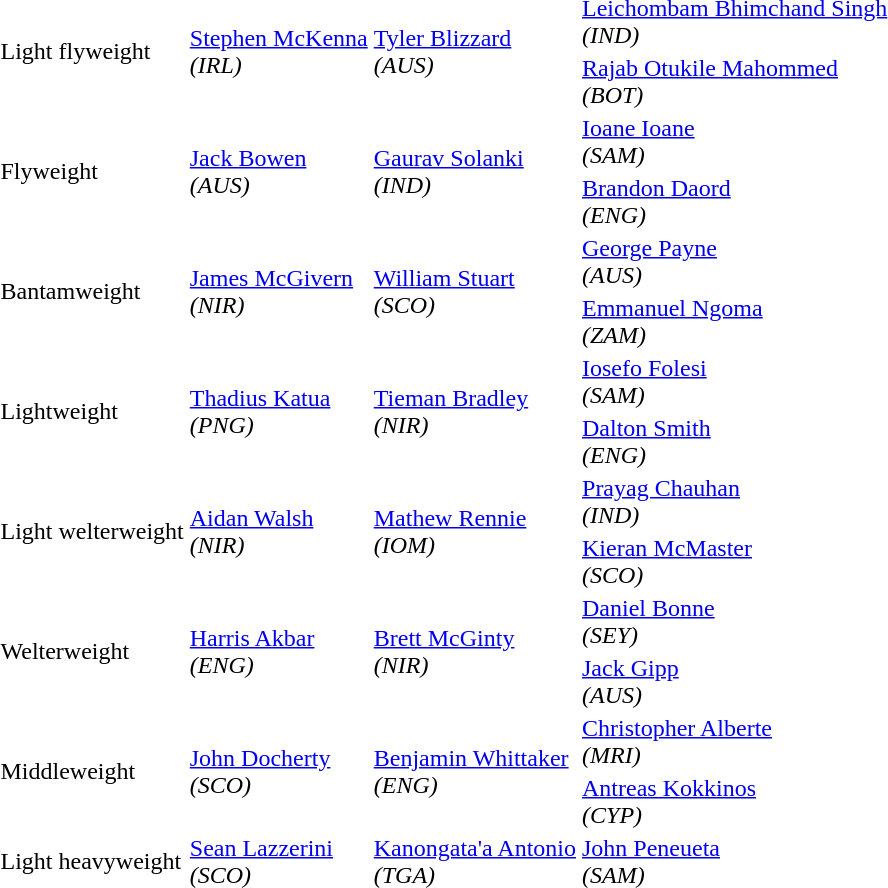<table>
<tr>
<td rowspan=2>Light flyweight</td>
<td rowspan=2><a href='#'>Stephen McKenna</a><br><em> (IRL)</em></td>
<td rowspan=2><a href='#'>Tyler Blizzard</a><br><em> (AUS)</em></td>
<td><a href='#'>Leichombam Bhimchand Singh</a><br><em> (IND)</em></td>
</tr>
<tr>
<td><a href='#'>Rajab Otukile Mahommed</a><br><em> (BOT)</em></td>
</tr>
<tr>
<td rowspan=2>Flyweight</td>
<td rowspan=2><a href='#'>Jack Bowen</a><br><em> (AUS)</em></td>
<td rowspan=2><a href='#'>Gaurav Solanki</a><br><em> (IND)</em></td>
<td><a href='#'>Ioane Ioane</a><br><em> (SAM)</em></td>
</tr>
<tr>
<td><a href='#'>Brandon Daord</a><br><em> (ENG)</em></td>
</tr>
<tr>
<td rowspan=2>Bantamweight</td>
<td rowspan=2><a href='#'>James McGivern</a><br><em> (NIR)</em></td>
<td rowspan=2><a href='#'>William Stuart</a><br><em> (SCO)</em></td>
<td><a href='#'>George Payne</a><br><em> (AUS)</em></td>
</tr>
<tr>
<td><a href='#'>Emmanuel Ngoma</a><br><em> (ZAM)</em></td>
</tr>
<tr>
<td rowspan=2>Lightweight</td>
<td rowspan=2><a href='#'>Thadius Katua</a><br><em> (PNG)</em></td>
<td rowspan=2><a href='#'>Tieman Bradley</a><br><em> (NIR)</em></td>
<td><a href='#'>Iosefo Folesi</a><br><em> (SAM)</em></td>
</tr>
<tr>
<td><a href='#'>Dalton Smith</a><br><em> (ENG)</em></td>
</tr>
<tr>
<td rowspan=2>Light welterweight</td>
<td rowspan=2><a href='#'>Aidan Walsh</a><br><em> (NIR)</em></td>
<td rowspan=2><a href='#'>Mathew Rennie</a><br><em> (IOM)</em></td>
<td><a href='#'>Prayag Chauhan</a><br><em> (IND)</em></td>
</tr>
<tr>
<td><a href='#'>Kieran McMaster</a><br><em> (SCO)</em></td>
</tr>
<tr>
<td rowspan=2>Welterweight</td>
<td rowspan=2><a href='#'>Harris Akbar</a><br><em> (ENG)</em></td>
<td rowspan=2><a href='#'>Brett McGinty</a><br><em> (NIR)</em></td>
<td><a href='#'>Daniel Bonne</a><br><em> (SEY)</em></td>
</tr>
<tr>
<td><a href='#'>Jack Gipp</a><br><em> (AUS)</em></td>
</tr>
<tr>
<td rowspan=2>Middleweight</td>
<td rowspan=2><a href='#'>John Docherty</a><br><em> (SCO)</em></td>
<td rowspan=2><a href='#'>Benjamin Whittaker</a><br><em> (ENG)</em></td>
<td><a href='#'>Christopher Alberte</a><br><em> (MRI)</em></td>
</tr>
<tr>
<td><a href='#'>Antreas Kokkinos</a><br><em> (CYP)</em></td>
</tr>
<tr>
<td rowspan=2>Light heavyweight</td>
<td rowspan=2><a href='#'>Sean Lazzerini</a><br><em> (SCO)</em></td>
<td rowspan=2><a href='#'>Kanongata'a Antonio</a><br><em> (TGA)</em></td>
<td rowspan=2><a href='#'>John Peneueta</a><br><em> (SAM)</em></td>
</tr>
</table>
